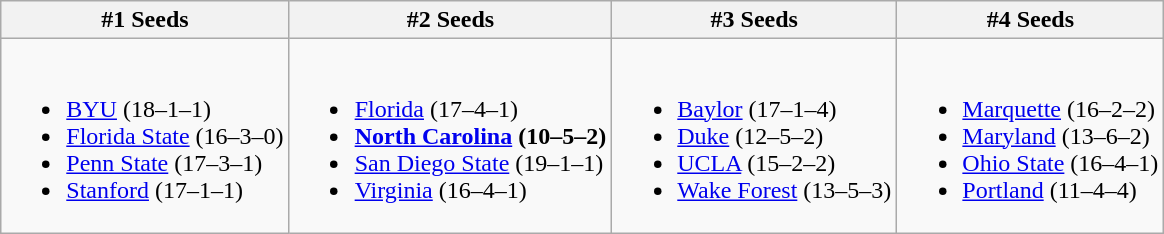<table class="wikitable">
<tr>
<th>#1 Seeds</th>
<th>#2 Seeds</th>
<th>#3 Seeds</th>
<th>#4 Seeds</th>
</tr>
<tr>
<td><br><ul><li><a href='#'>BYU</a> (18–1–1)</li><li><a href='#'>Florida State</a> (16–3–0)</li><li><a href='#'>Penn State</a> (17–3–1)</li><li><a href='#'>Stanford</a> (17–1–1)</li></ul></td>
<td><br><ul><li><a href='#'>Florida</a> (17–4–1)</li><li><strong><a href='#'>North Carolina</a> (10–5–2)</strong></li><li><a href='#'>San Diego State</a> (19–1–1)</li><li><a href='#'>Virginia</a> (16–4–1)</li></ul></td>
<td><br><ul><li><a href='#'>Baylor</a> (17–1–4)</li><li><a href='#'>Duke</a> (12–5–2)</li><li><a href='#'>UCLA</a> (15–2–2)</li><li><a href='#'>Wake Forest</a> (13–5–3)</li></ul></td>
<td><br><ul><li><a href='#'>Marquette</a> (16–2–2)</li><li><a href='#'>Maryland</a> (13–6–2)</li><li><a href='#'>Ohio State</a> (16–4–1)</li><li><a href='#'>Portland</a> (11–4–4)</li></ul></td>
</tr>
</table>
